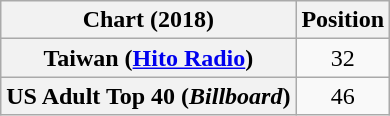<table class="wikitable plainrowheaders" style="text-align:center">
<tr>
<th scope="col">Chart (2018)</th>
<th scope="col">Position</th>
</tr>
<tr>
<th scope="row">Taiwan (<a href='#'>Hito Radio</a>)</th>
<td>32</td>
</tr>
<tr>
<th scope="row">US Adult Top 40 (<em>Billboard</em>)</th>
<td>46</td>
</tr>
</table>
